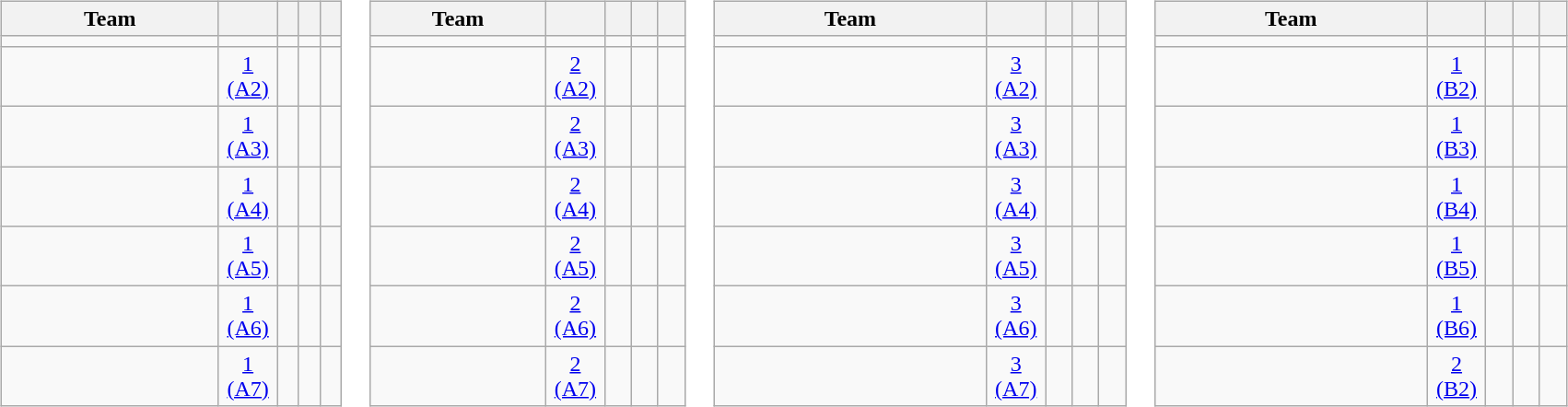<table>
<tr valign=top>
<td><br><table class="wikitable" style="text-align: center;">
<tr>
<th width=150>Team</th>
<th width=35></th>
<th width=8></th>
<th width=8></th>
<th width=8></th>
</tr>
<tr>
<td align=left></td>
<td></td>
<td></td>
<td></td>
<td></td>
</tr>
<tr>
<td align=left></td>
<td><a href='#'>1 (A2)</a></td>
<td></td>
<td></td>
<td></td>
</tr>
<tr>
<td align=left></td>
<td><a href='#'>1 (A3)</a></td>
<td></td>
<td></td>
<td></td>
</tr>
<tr>
<td align=left></td>
<td><a href='#'>1 (A4)</a></td>
<td></td>
<td></td>
<td></td>
</tr>
<tr>
<td align=left> </td>
<td><a href='#'>1 (A5)</a></td>
<td></td>
<td></td>
<td></td>
</tr>
<tr>
<td align=left></td>
<td><a href='#'>1 (A6)</a></td>
<td></td>
<td></td>
<td></td>
</tr>
<tr>
<td align=left></td>
<td><a href='#'>1 (A7)</a></td>
<td></td>
<td></td>
<td></td>
</tr>
</table>
</td>
<td><br><table class="wikitable" style="text-align: center;">
<tr>
<th width=120>Team</th>
<th width=35></th>
<th width=12></th>
<th width=12></th>
<th width=12></th>
</tr>
<tr>
<td align=left></td>
<td></td>
<td></td>
<td></td>
<td></td>
</tr>
<tr>
<td align=left></td>
<td><a href='#'>2 (A2)</a></td>
<td></td>
<td></td>
<td></td>
</tr>
<tr>
<td align=left></td>
<td><a href='#'>2 (A3)</a></td>
<td></td>
<td></td>
<td></td>
</tr>
<tr>
<td align=left></td>
<td><a href='#'>2 (A4)</a></td>
<td></td>
<td></td>
<td></td>
</tr>
<tr>
<td align=left></td>
<td><a href='#'>2 (A5)</a></td>
<td></td>
<td></td>
<td></td>
</tr>
<tr>
<td align=left></td>
<td><a href='#'>2 (A6)</a></td>
<td></td>
<td></td>
<td></td>
</tr>
<tr>
<td align=left></td>
<td><a href='#'>2 (A7)</a></td>
<td></td>
<td></td>
<td></td>
</tr>
</table>
</td>
<td><br><table class="wikitable" style="text-align: center;">
<tr>
<th width=190>Team</th>
<th width=35></th>
<th width=12></th>
<th width=12></th>
<th width=12></th>
</tr>
<tr>
<td align=left></td>
<td></td>
<td></td>
<td></td>
<td></td>
</tr>
<tr>
<td align=left></td>
<td><a href='#'>3 (A2)</a></td>
<td></td>
<td></td>
<td></td>
</tr>
<tr>
<td align=left></td>
<td><a href='#'>3 (A3)</a></td>
<td></td>
<td></td>
<td></td>
</tr>
<tr>
<td align=left></td>
<td><a href='#'>3 (A4)</a></td>
<td></td>
<td></td>
<td></td>
</tr>
<tr>
<td align=left></td>
<td><a href='#'>3 (A5)</a></td>
<td></td>
<td></td>
<td></td>
</tr>
<tr>
<td align=left></td>
<td><a href='#'>3 (A6)</a></td>
<td></td>
<td></td>
<td></td>
</tr>
<tr>
<td align=left></td>
<td><a href='#'>3 (A7)</a></td>
<td></td>
<td></td>
<td></td>
</tr>
</table>
</td>
<td><br><table class="wikitable" style="text-align: center;">
<tr>
<th width=190>Team</th>
<th width=35></th>
<th width=12></th>
<th width=12></th>
<th width=12></th>
</tr>
<tr>
<td align=left></td>
<td></td>
<td></td>
<td></td>
<td></td>
</tr>
<tr>
<td align=left></td>
<td><a href='#'>1 (B2)</a></td>
<td></td>
<td></td>
<td></td>
</tr>
<tr>
<td align=left></td>
<td><a href='#'>1 (B3)</a></td>
<td></td>
<td></td>
<td></td>
</tr>
<tr>
<td align=left></td>
<td><a href='#'>1 (B4)</a></td>
<td></td>
<td></td>
<td></td>
</tr>
<tr>
<td align=left></td>
<td><a href='#'>1 (B5)</a></td>
<td></td>
<td></td>
<td></td>
</tr>
<tr>
<td align=left></td>
<td><a href='#'>1 (B6)</a></td>
<td></td>
<td></td>
<td></td>
</tr>
<tr>
<td align=left></td>
<td><a href='#'>2 (B2)</a></td>
<td></td>
<td></td>
<td></td>
</tr>
</table>
</td>
</tr>
</table>
